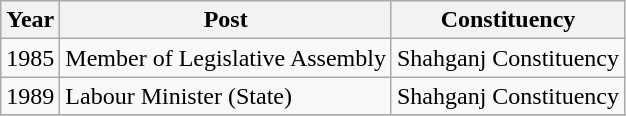<table class="wikitable">
<tr>
<th>Year</th>
<th>Post</th>
<th>Constituency</th>
</tr>
<tr>
<td>1985</td>
<td>Member of Legislative Assembly</td>
<td>Shahganj Constituency</td>
</tr>
<tr>
<td>1989</td>
<td>Labour Minister (State)</td>
<td>Shahganj Constituency</td>
</tr>
<tr>
</tr>
</table>
